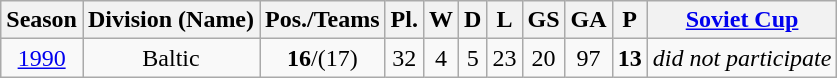<table class="wikitable">
<tr>
<th>Season</th>
<th>Division (Name)</th>
<th>Pos./Teams</th>
<th>Pl.</th>
<th>W</th>
<th>D</th>
<th>L</th>
<th>GS</th>
<th>GA</th>
<th>P</th>
<th><a href='#'>Soviet Cup</a></th>
</tr>
<tr>
<td align=center><a href='#'>1990</a></td>
<td align=center>Baltic</td>
<td align=center bgcolor=><strong>16</strong>/(17)</td>
<td align=center>32</td>
<td align=center>4</td>
<td align=center>5</td>
<td align=center>23</td>
<td align=center>20</td>
<td align=center>97</td>
<td align=center><strong>13</strong></td>
<td align=center bgcolor=><em>did not participate</em></td>
</tr>
</table>
